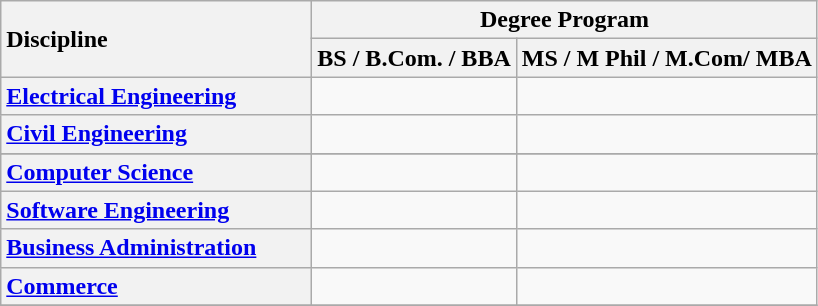<table class="wikitable" style="text-align:center;">
<tr>
<th rowspan="2" style="width:200px; text-align:left;">Discipline</th>
<th colspan="3" style="width:210px;">Degree Program</th>
</tr>
<tr>
<th>BS / B.Com. / BBA</th>
<th>MS / M Phil / M.Com/ MBA</th>
</tr>
<tr>
<th style="text-align:left"><a href='#'>Electrical Engineering</a></th>
<td></td>
<td></td>
</tr>
<tr>
<th style="text-align:left"><a href='#'>Civil Engineering</a></th>
<td></td>
<td></td>
</tr>
<tr>
</tr>
<tr>
<th style="text-align:left"><a href='#'>Computer Science</a></th>
<td></td>
<td></td>
</tr>
<tr>
<th style="text-align:left"><a href='#'>Software Engineering</a></th>
<td></td>
<td></td>
</tr>
<tr>
<th style="text-align:left"><a href='#'>Business Administration</a></th>
<td></td>
<td></td>
</tr>
<tr>
<th style="text-align:left"><a href='#'>Commerce</a></th>
<td></td>
<td></td>
</tr>
<tr>
</tr>
</table>
